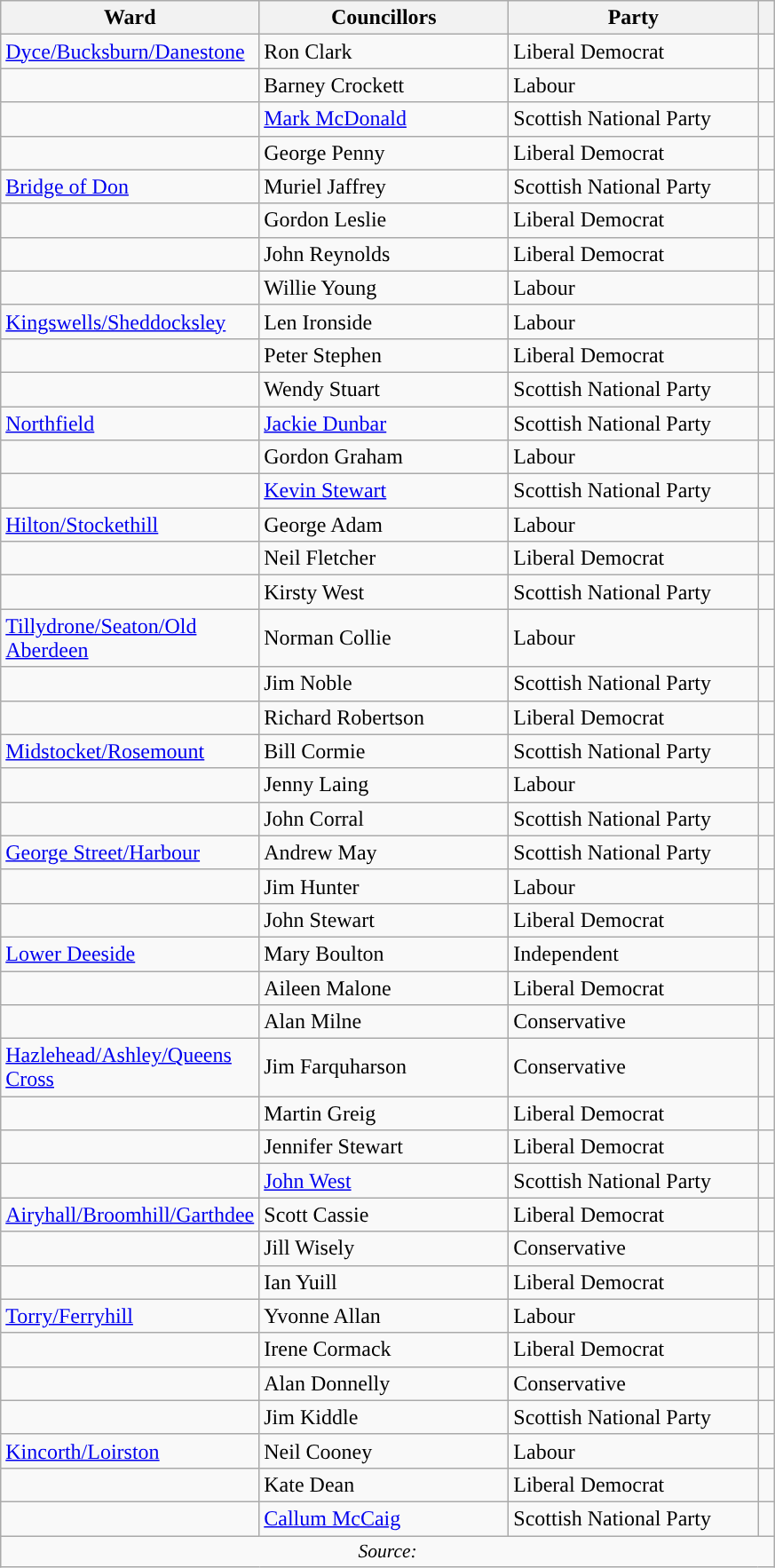<table class="wikitable">
<tr>
<th width="180">Ward</th>
<th width="180">Councillors</th>
<th width="180">Party</th>
<th width="5"></th>
</tr>
<tr>
<td><a href='#'>Dyce/Bucksburn/Danestone</a></td>
<td>Ron Clark</td>
<td>Liberal Democrat</td>
<td></td>
</tr>
<tr>
<td></td>
<td>Barney Crockett</td>
<td>Labour</td>
<td></td>
</tr>
<tr>
<td></td>
<td><a href='#'>Mark McDonald</a></td>
<td>Scottish National Party</td>
<td></td>
</tr>
<tr>
<td></td>
<td>George Penny</td>
<td>Liberal Democrat</td>
<td></td>
</tr>
<tr>
<td><a href='#'>Bridge of Don</a></td>
<td>Muriel Jaffrey</td>
<td>Scottish National Party</td>
<td></td>
</tr>
<tr>
<td></td>
<td>Gordon Leslie</td>
<td>Liberal Democrat</td>
<td></td>
</tr>
<tr>
<td></td>
<td>John Reynolds</td>
<td>Liberal Democrat</td>
<td></td>
</tr>
<tr>
<td></td>
<td>Willie Young</td>
<td>Labour</td>
<td></td>
</tr>
<tr>
<td><a href='#'>Kingswells/Sheddocksley</a></td>
<td>Len Ironside</td>
<td>Labour</td>
<td></td>
</tr>
<tr>
<td></td>
<td>Peter Stephen</td>
<td>Liberal Democrat</td>
<td></td>
</tr>
<tr>
<td></td>
<td>Wendy Stuart</td>
<td>Scottish National Party</td>
<td></td>
</tr>
<tr>
<td><a href='#'>Northfield</a></td>
<td><a href='#'>Jackie Dunbar</a></td>
<td>Scottish National Party</td>
<td></td>
</tr>
<tr>
<td></td>
<td>Gordon Graham</td>
<td>Labour</td>
<td></td>
</tr>
<tr>
<td></td>
<td><a href='#'>Kevin Stewart</a></td>
<td>Scottish National Party</td>
<td></td>
</tr>
<tr>
<td><a href='#'>Hilton/Stockethill</a></td>
<td>George Adam</td>
<td>Labour</td>
<td></td>
</tr>
<tr>
<td></td>
<td>Neil Fletcher</td>
<td>Liberal Democrat</td>
<td></td>
</tr>
<tr>
<td></td>
<td>Kirsty West</td>
<td>Scottish National Party</td>
<td></td>
</tr>
<tr>
<td><a href='#'>Tillydrone/Seaton/Old Aberdeen</a></td>
<td>Norman Collie</td>
<td>Labour</td>
<td></td>
</tr>
<tr>
<td></td>
<td>Jim Noble</td>
<td>Scottish National Party</td>
<td></td>
</tr>
<tr>
<td></td>
<td>Richard Robertson</td>
<td>Liberal Democrat</td>
<td></td>
</tr>
<tr>
<td><a href='#'>Midstocket/Rosemount</a></td>
<td>Bill Cormie</td>
<td>Scottish National Party</td>
<td></td>
</tr>
<tr>
<td></td>
<td>Jenny Laing</td>
<td>Labour</td>
<td></td>
</tr>
<tr>
<td></td>
<td>John Corral</td>
<td>Scottish National Party</td>
<td></td>
</tr>
<tr>
<td><a href='#'>George Street/Harbour</a></td>
<td>Andrew May</td>
<td>Scottish National Party</td>
<td></td>
</tr>
<tr>
<td></td>
<td>Jim Hunter</td>
<td>Labour</td>
<td></td>
</tr>
<tr>
<td></td>
<td>John Stewart</td>
<td>Liberal Democrat</td>
<td></td>
</tr>
<tr>
<td><a href='#'>Lower Deeside</a></td>
<td>Mary Boulton</td>
<td>Independent</td>
<td></td>
</tr>
<tr>
<td></td>
<td>Aileen Malone</td>
<td>Liberal Democrat</td>
<td></td>
</tr>
<tr>
<td></td>
<td>Alan Milne</td>
<td>Conservative</td>
<td></td>
</tr>
<tr>
<td><a href='#'>Hazlehead/Ashley/Queens Cross</a></td>
<td>Jim Farquharson</td>
<td>Conservative</td>
<td></td>
</tr>
<tr>
<td></td>
<td>Martin Greig</td>
<td>Liberal Democrat</td>
<td></td>
</tr>
<tr>
<td></td>
<td>Jennifer Stewart</td>
<td>Liberal Democrat</td>
<td></td>
</tr>
<tr>
<td></td>
<td><a href='#'>John West</a></td>
<td>Scottish National Party</td>
<td></td>
</tr>
<tr>
<td><a href='#'>Airyhall/Broomhill/Garthdee</a></td>
<td>Scott Cassie</td>
<td>Liberal Democrat</td>
<td></td>
</tr>
<tr>
<td></td>
<td>Jill Wisely</td>
<td>Conservative</td>
<td></td>
</tr>
<tr>
<td></td>
<td>Ian Yuill</td>
<td>Liberal Democrat</td>
<td></td>
</tr>
<tr>
<td><a href='#'>Torry/Ferryhill</a></td>
<td>Yvonne Allan</td>
<td>Labour</td>
<td></td>
</tr>
<tr>
<td></td>
<td>Irene Cormack</td>
<td>Liberal Democrat</td>
<td></td>
</tr>
<tr>
<td></td>
<td>Alan Donnelly</td>
<td>Conservative</td>
<td></td>
</tr>
<tr>
<td></td>
<td>Jim Kiddle</td>
<td>Scottish National Party</td>
<td></td>
</tr>
<tr>
<td><a href='#'>Kincorth/Loirston</a></td>
<td>Neil Cooney</td>
<td>Labour</td>
<td></td>
</tr>
<tr>
<td></td>
<td>Kate Dean</td>
<td>Liberal Democrat</td>
<td></td>
</tr>
<tr>
<td></td>
<td><a href='#'>Callum McCaig</a></td>
<td>Scottish National Party</td>
<td></td>
</tr>
<tr>
<td colspan="14" style="text-align:center;font-size:90%;"><em>Source: </em></td>
</tr>
</table>
